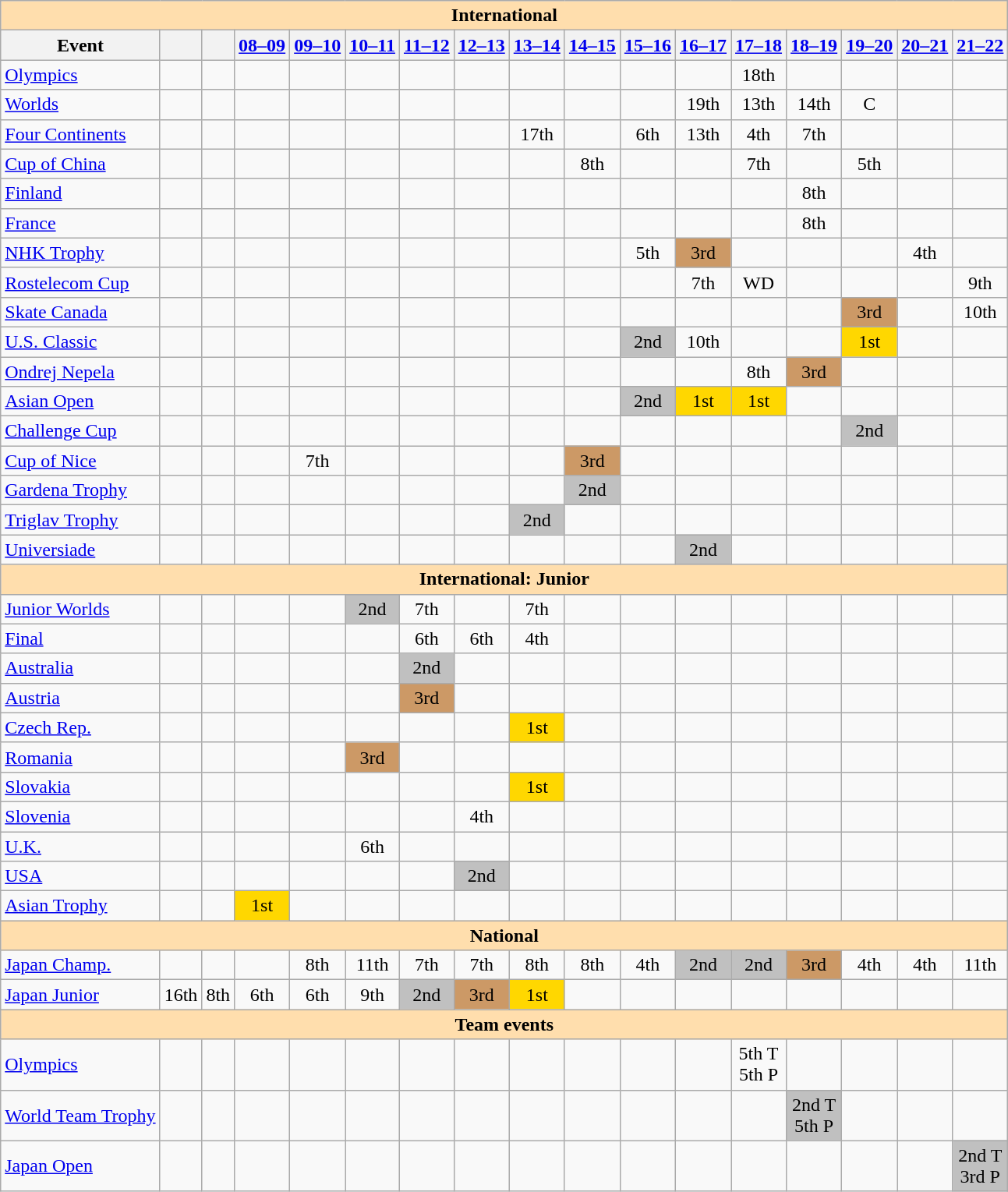<table class="wikitable" style="text-align:center">
<tr>
<th colspan="17" style="background-color: #ffdead; " align="center">International</th>
</tr>
<tr>
<th>Event</th>
<th></th>
<th></th>
<th><a href='#'>08–09</a></th>
<th><a href='#'>09–10</a></th>
<th><a href='#'>10–11</a></th>
<th><a href='#'>11–12</a></th>
<th><a href='#'>12–13</a></th>
<th><a href='#'>13–14</a></th>
<th><a href='#'>14–15</a></th>
<th><a href='#'>15–16</a></th>
<th><a href='#'>16–17</a></th>
<th><a href='#'>17–18</a></th>
<th><a href='#'>18–19</a></th>
<th><a href='#'>19–20</a></th>
<th><a href='#'>20–21</a></th>
<th><a href='#'>21–22</a></th>
</tr>
<tr>
<td align=left><a href='#'>Olympics</a></td>
<td></td>
<td></td>
<td></td>
<td></td>
<td></td>
<td></td>
<td></td>
<td></td>
<td></td>
<td></td>
<td></td>
<td>18th</td>
<td></td>
<td></td>
<td></td>
<td></td>
</tr>
<tr>
<td align=left><a href='#'>Worlds</a></td>
<td></td>
<td></td>
<td></td>
<td></td>
<td></td>
<td></td>
<td></td>
<td></td>
<td></td>
<td></td>
<td>19th</td>
<td>13th</td>
<td>14th</td>
<td>C</td>
<td></td>
<td></td>
</tr>
<tr>
<td align=left><a href='#'>Four Continents</a></td>
<td></td>
<td></td>
<td></td>
<td></td>
<td></td>
<td></td>
<td></td>
<td>17th</td>
<td></td>
<td>6th</td>
<td>13th</td>
<td>4th</td>
<td>7th</td>
<td></td>
<td></td>
<td></td>
</tr>
<tr>
<td align=left> <a href='#'>Cup of China</a></td>
<td></td>
<td></td>
<td></td>
<td></td>
<td></td>
<td></td>
<td></td>
<td></td>
<td>8th</td>
<td></td>
<td></td>
<td>7th</td>
<td></td>
<td>5th</td>
<td></td>
<td></td>
</tr>
<tr>
<td align=left> <a href='#'>Finland</a></td>
<td></td>
<td></td>
<td></td>
<td></td>
<td></td>
<td></td>
<td></td>
<td></td>
<td></td>
<td></td>
<td></td>
<td></td>
<td>8th</td>
<td></td>
<td></td>
<td></td>
</tr>
<tr>
<td align=left> <a href='#'>France</a></td>
<td></td>
<td></td>
<td></td>
<td></td>
<td></td>
<td></td>
<td></td>
<td></td>
<td></td>
<td></td>
<td></td>
<td></td>
<td>8th</td>
<td></td>
<td></td>
<td></td>
</tr>
<tr>
<td align=left> <a href='#'>NHK Trophy</a></td>
<td></td>
<td></td>
<td></td>
<td></td>
<td></td>
<td></td>
<td></td>
<td></td>
<td></td>
<td>5th</td>
<td bgcolor=cc9966>3rd</td>
<td></td>
<td></td>
<td></td>
<td>4th</td>
<td></td>
</tr>
<tr>
<td align=left> <a href='#'>Rostelecom Cup</a></td>
<td></td>
<td></td>
<td></td>
<td></td>
<td></td>
<td></td>
<td></td>
<td></td>
<td></td>
<td></td>
<td>7th</td>
<td>WD</td>
<td></td>
<td></td>
<td></td>
<td>9th</td>
</tr>
<tr>
<td align=left> <a href='#'>Skate Canada</a></td>
<td></td>
<td></td>
<td></td>
<td></td>
<td></td>
<td></td>
<td></td>
<td></td>
<td></td>
<td></td>
<td></td>
<td></td>
<td></td>
<td bgcolor=cc9966>3rd</td>
<td></td>
<td>10th</td>
</tr>
<tr>
<td align=left> <a href='#'>U.S. Classic</a></td>
<td></td>
<td></td>
<td></td>
<td></td>
<td></td>
<td></td>
<td></td>
<td></td>
<td></td>
<td bgcolor=silver>2nd</td>
<td>10th</td>
<td></td>
<td></td>
<td bgcolor=gold>1st</td>
<td></td>
<td></td>
</tr>
<tr>
<td align=left> <a href='#'>Ondrej Nepela</a></td>
<td></td>
<td></td>
<td></td>
<td></td>
<td></td>
<td></td>
<td></td>
<td></td>
<td></td>
<td></td>
<td></td>
<td>8th</td>
<td bgcolor=cc9966>3rd</td>
<td></td>
<td></td>
<td></td>
</tr>
<tr>
<td align=left><a href='#'>Asian Open</a></td>
<td></td>
<td></td>
<td></td>
<td></td>
<td></td>
<td></td>
<td></td>
<td></td>
<td></td>
<td bgcolor=silver>2nd</td>
<td bgcolor=gold>1st</td>
<td bgcolor=gold>1st</td>
<td></td>
<td></td>
<td></td>
<td></td>
</tr>
<tr>
<td align=left><a href='#'>Challenge Cup</a></td>
<td></td>
<td></td>
<td></td>
<td></td>
<td></td>
<td></td>
<td></td>
<td></td>
<td></td>
<td></td>
<td></td>
<td></td>
<td></td>
<td bgcolor=silver>2nd</td>
<td></td>
<td></td>
</tr>
<tr>
<td align=left><a href='#'>Cup of Nice</a></td>
<td></td>
<td></td>
<td></td>
<td>7th</td>
<td></td>
<td></td>
<td></td>
<td></td>
<td bgcolor=cc9966>3rd</td>
<td></td>
<td></td>
<td></td>
<td></td>
<td></td>
<td></td>
<td></td>
</tr>
<tr>
<td align=left><a href='#'>Gardena Trophy</a></td>
<td></td>
<td></td>
<td></td>
<td></td>
<td></td>
<td></td>
<td></td>
<td></td>
<td bgcolor=silver>2nd</td>
<td></td>
<td></td>
<td></td>
<td></td>
<td></td>
<td></td>
<td></td>
</tr>
<tr>
<td align=left><a href='#'>Triglav Trophy</a></td>
<td></td>
<td></td>
<td></td>
<td></td>
<td></td>
<td></td>
<td></td>
<td bgcolor=silver>2nd</td>
<td></td>
<td></td>
<td></td>
<td></td>
<td></td>
<td></td>
<td></td>
<td></td>
</tr>
<tr>
<td align=left><a href='#'>Universiade</a></td>
<td></td>
<td></td>
<td></td>
<td></td>
<td></td>
<td></td>
<td></td>
<td></td>
<td></td>
<td></td>
<td bgcolor=silver>2nd</td>
<td></td>
<td></td>
<td></td>
<td></td>
<td></td>
</tr>
<tr>
<th colspan="17" style="background-color: #ffdead; " align="center">International: Junior</th>
</tr>
<tr>
<td align=left><a href='#'>Junior Worlds</a></td>
<td></td>
<td></td>
<td></td>
<td></td>
<td bgcolor=silver>2nd</td>
<td>7th</td>
<td></td>
<td>7th</td>
<td></td>
<td></td>
<td></td>
<td></td>
<td></td>
<td></td>
<td></td>
<td></td>
</tr>
<tr>
<td align=left> <a href='#'>Final</a></td>
<td></td>
<td></td>
<td></td>
<td></td>
<td></td>
<td>6th</td>
<td>6th</td>
<td>4th</td>
<td></td>
<td></td>
<td></td>
<td></td>
<td></td>
<td></td>
<td></td>
<td></td>
</tr>
<tr>
<td align=left> <a href='#'>Australia</a></td>
<td></td>
<td></td>
<td></td>
<td></td>
<td></td>
<td bgcolor=silver>2nd</td>
<td></td>
<td></td>
<td></td>
<td></td>
<td></td>
<td></td>
<td></td>
<td></td>
<td></td>
<td></td>
</tr>
<tr>
<td align=left> <a href='#'>Austria</a></td>
<td></td>
<td></td>
<td></td>
<td></td>
<td></td>
<td bgcolor=cc9966>3rd</td>
<td></td>
<td></td>
<td></td>
<td></td>
<td></td>
<td></td>
<td></td>
<td></td>
<td></td>
<td></td>
</tr>
<tr>
<td align=left> <a href='#'>Czech Rep.</a></td>
<td></td>
<td></td>
<td></td>
<td></td>
<td></td>
<td></td>
<td></td>
<td bgcolor=gold>1st</td>
<td></td>
<td></td>
<td></td>
<td></td>
<td></td>
<td></td>
<td></td>
<td></td>
</tr>
<tr>
<td align=left> <a href='#'>Romania</a></td>
<td></td>
<td></td>
<td></td>
<td></td>
<td bgcolor=cc9966>3rd</td>
<td></td>
<td></td>
<td></td>
<td></td>
<td></td>
<td></td>
<td></td>
<td></td>
<td></td>
<td></td>
<td></td>
</tr>
<tr>
<td align=left> <a href='#'>Slovakia</a></td>
<td></td>
<td></td>
<td></td>
<td></td>
<td></td>
<td></td>
<td></td>
<td bgcolor=gold>1st</td>
<td></td>
<td></td>
<td></td>
<td></td>
<td></td>
<td></td>
<td></td>
<td></td>
</tr>
<tr>
<td align=left> <a href='#'>Slovenia</a></td>
<td></td>
<td></td>
<td></td>
<td></td>
<td></td>
<td></td>
<td>4th</td>
<td></td>
<td></td>
<td></td>
<td></td>
<td></td>
<td></td>
<td></td>
<td></td>
<td></td>
</tr>
<tr>
<td align=left> <a href='#'>U.K.</a></td>
<td></td>
<td></td>
<td></td>
<td></td>
<td>6th</td>
<td></td>
<td></td>
<td></td>
<td></td>
<td></td>
<td></td>
<td></td>
<td></td>
<td></td>
<td></td>
<td></td>
</tr>
<tr>
<td align=left> <a href='#'>USA</a></td>
<td></td>
<td></td>
<td></td>
<td></td>
<td></td>
<td></td>
<td bgcolor=silver>2nd</td>
<td></td>
<td></td>
<td></td>
<td></td>
<td></td>
<td></td>
<td></td>
<td></td>
<td></td>
</tr>
<tr>
<td align=left><a href='#'>Asian Trophy</a></td>
<td></td>
<td></td>
<td bgcolor=gold>1st</td>
<td></td>
<td></td>
<td></td>
<td></td>
<td></td>
<td></td>
<td></td>
<td></td>
<td></td>
<td></td>
<td></td>
<td></td>
<td></td>
</tr>
<tr>
<th colspan="17" style="background-color: #ffdead; " align="center">National</th>
</tr>
<tr>
<td align=left><a href='#'>Japan Champ.</a></td>
<td></td>
<td></td>
<td></td>
<td>8th</td>
<td>11th</td>
<td>7th</td>
<td>7th</td>
<td>8th</td>
<td>8th</td>
<td>4th</td>
<td bgcolor=silver>2nd</td>
<td bgcolor=silver>2nd</td>
<td bgcolor=cc9966>3rd</td>
<td>4th</td>
<td>4th</td>
<td>11th</td>
</tr>
<tr>
<td align=left><a href='#'>Japan Junior</a></td>
<td>16th</td>
<td>8th</td>
<td>6th</td>
<td>6th</td>
<td>9th</td>
<td bgcolor=silver>2nd</td>
<td bgcolor=cc9966>3rd</td>
<td bgcolor=gold>1st</td>
<td></td>
<td></td>
<td></td>
<td></td>
<td></td>
<td></td>
<td></td>
<td></td>
</tr>
<tr>
<th colspan="17" style="background-color: #ffdead; " align="center">Team events</th>
</tr>
<tr>
<td align="left"><a href='#'>Olympics</a></td>
<td></td>
<td></td>
<td></td>
<td></td>
<td></td>
<td></td>
<td></td>
<td></td>
<td></td>
<td></td>
<td></td>
<td>5th T <br> 5th P</td>
<td></td>
<td></td>
<td></td>
<td></td>
</tr>
<tr>
<td align="left"><a href='#'>World Team Trophy</a></td>
<td></td>
<td></td>
<td></td>
<td></td>
<td></td>
<td></td>
<td></td>
<td></td>
<td></td>
<td></td>
<td></td>
<td></td>
<td bgcolor="silver">2nd T<br>5th P</td>
<td></td>
<td></td>
<td></td>
</tr>
<tr>
<td align="left"><a href='#'>Japan Open</a></td>
<td></td>
<td></td>
<td></td>
<td></td>
<td></td>
<td></td>
<td></td>
<td></td>
<td></td>
<td></td>
<td></td>
<td></td>
<td></td>
<td></td>
<td></td>
<td bgcolor="silver">2nd T<br>3rd P</td>
</tr>
</table>
